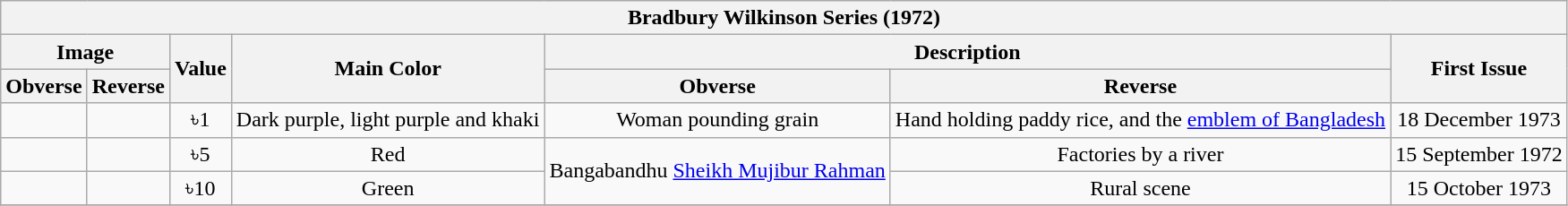<table class="wikitable" style="text-align:center">
<tr>
<th colspan="8">Bradbury Wilkinson Series (1972)</th>
</tr>
<tr>
<th colspan="2">Image</th>
<th rowspan="2">Value</th>
<th rowspan="2">Main Color</th>
<th colspan="2">Description</th>
<th rowspan="2">First Issue</th>
</tr>
<tr>
<th>Obverse</th>
<th>Reverse</th>
<th>Obverse</th>
<th>Reverse</th>
</tr>
<tr>
<td></td>
<td></td>
<td>৳1</td>
<td>Dark purple, light purple and khaki</td>
<td>Woman pounding grain</td>
<td>Hand holding paddy rice, and the <a href='#'>emblem of Bangladesh</a></td>
<td>18 December 1973</td>
</tr>
<tr>
<td></td>
<td></td>
<td>৳5</td>
<td>Red</td>
<td rowspan="2">Bangabandhu <a href='#'>Sheikh Mujibur Rahman</a></td>
<td>Factories by a river</td>
<td>15 September 1972</td>
</tr>
<tr>
<td></td>
<td></td>
<td>৳10</td>
<td>Green</td>
<td>Rural scene</td>
<td>15 October 1973</td>
</tr>
<tr>
</tr>
</table>
